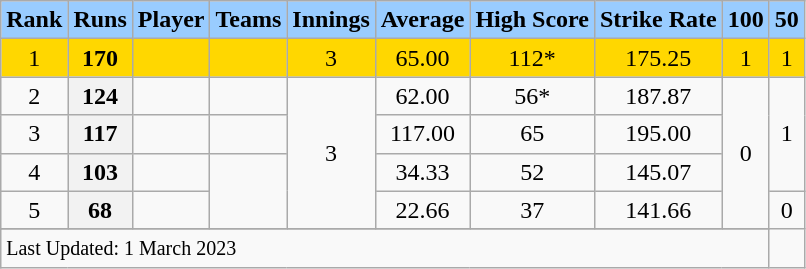<table class="wikitable plainrowheaders sortable">
<tr>
<th scope=col style="background:#9cf;">Rank</th>
<th scope=col style="background:#9cf;">Runs</th>
<th scope=col style="background:#9cf;">Player</th>
<th scope=col style="background:#9cf;">Teams</th>
<th scope=col style="background:#9cf;">Innings</th>
<th scope=col style="background:#9cf;">Average</th>
<th scope=col style="background:#9cf;">High Score</th>
<th scope=col style="background:#9cf;">Strike Rate</th>
<th scope=col style="background:#9cf;">100</th>
<th scope=col style="background:#9cf;">50</th>
</tr>
<tr>
<td style="text-align:center; background:gold;">1</td>
<th scope="row"  style="text-align:center; background:gold;"><strong>170</strong></th>
<td style="background:gold;"></td>
<td style="text-align:center; background:gold;"></td>
<td style="text-align:center; background:gold;">3</td>
<td style="text-align:center; background:gold;">65.00</td>
<td style="text-align:center; background:gold;">112*</td>
<td style="text-align:center; background:gold;">175.25</td>
<td style="text-align:center; background:gold;">1</td>
<td style="text-align:center; background:gold;">1</td>
</tr>
<tr>
<td align=center>2</td>
<th scope=row style=text-align:center;><strong>124</strong></th>
<td></td>
<td align=center></td>
<td align=center rowspan=4>3</td>
<td align=center>62.00</td>
<td align=center>56*</td>
<td align=center>187.87</td>
<td align=center rowspan=4>0</td>
<td align=center rowspan=3>1</td>
</tr>
<tr>
<td align=center>3</td>
<th scope=row style=text-align:center;><strong>117</strong></th>
<td></td>
<td align=center></td>
<td align=center>117.00</td>
<td align=center>65</td>
<td align=center>195.00</td>
</tr>
<tr>
<td align=center>4</td>
<th scope=row style=text-align:center;><strong>103</strong></th>
<td></td>
<td align=center rowspan=2></td>
<td align=center>34.33</td>
<td align=center>52</td>
<td align=center>145.07</td>
</tr>
<tr>
<td align=center>5</td>
<th scope=row style=text-align:center;><strong>68</strong></th>
<td></td>
<td align=center>22.66</td>
<td align=center>37</td>
<td align=center>141.66</td>
<td align=center>0</td>
</tr>
<tr>
</tr>
<tr class=sortbottom>
<td colspan=9><small>Last Updated: 1 March 2023</small></td>
</tr>
</table>
